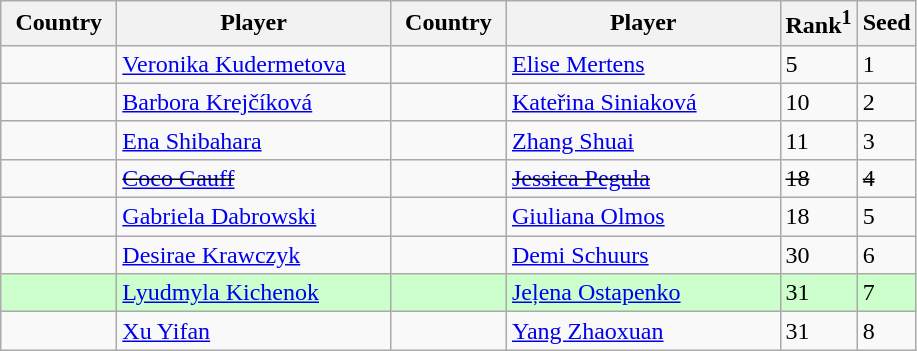<table class="sortable wikitable">
<tr>
<th width="70">Country</th>
<th width="175">Player</th>
<th width="70">Country</th>
<th width="175">Player</th>
<th>Rank<sup>1</sup></th>
<th>Seed</th>
</tr>
<tr>
<td></td>
<td><a href='#'>Veronika Kudermetova</a></td>
<td></td>
<td><a href='#'>Elise Mertens</a></td>
<td>5</td>
<td>1</td>
</tr>
<tr>
<td></td>
<td><a href='#'>Barbora Krejčíková</a></td>
<td></td>
<td><a href='#'>Kateřina Siniaková</a></td>
<td>10</td>
<td>2</td>
</tr>
<tr>
<td></td>
<td><a href='#'>Ena Shibahara</a></td>
<td></td>
<td><a href='#'>Zhang Shuai</a></td>
<td>11</td>
<td>3</td>
</tr>
<tr>
<td><s></s></td>
<td><s><a href='#'>Coco Gauff</a></s></td>
<td><s></s></td>
<td><s><a href='#'>Jessica Pegula</a></s></td>
<td><s>18</s></td>
<td><s>4</s></td>
</tr>
<tr>
<td></td>
<td><a href='#'>Gabriela Dabrowski</a></td>
<td></td>
<td><a href='#'>Giuliana Olmos</a></td>
<td>18</td>
<td>5</td>
</tr>
<tr>
<td></td>
<td><a href='#'>Desirae Krawczyk</a></td>
<td></td>
<td><a href='#'>Demi Schuurs</a></td>
<td>30</td>
<td>6</td>
</tr>
<tr style="background:#cfc;">
<td></td>
<td><a href='#'>Lyudmyla Kichenok</a></td>
<td></td>
<td><a href='#'>Jeļena Ostapenko</a></td>
<td>31</td>
<td>7</td>
</tr>
<tr>
<td></td>
<td><a href='#'>Xu Yifan</a></td>
<td></td>
<td><a href='#'>Yang Zhaoxuan</a></td>
<td>31</td>
<td>8</td>
</tr>
</table>
